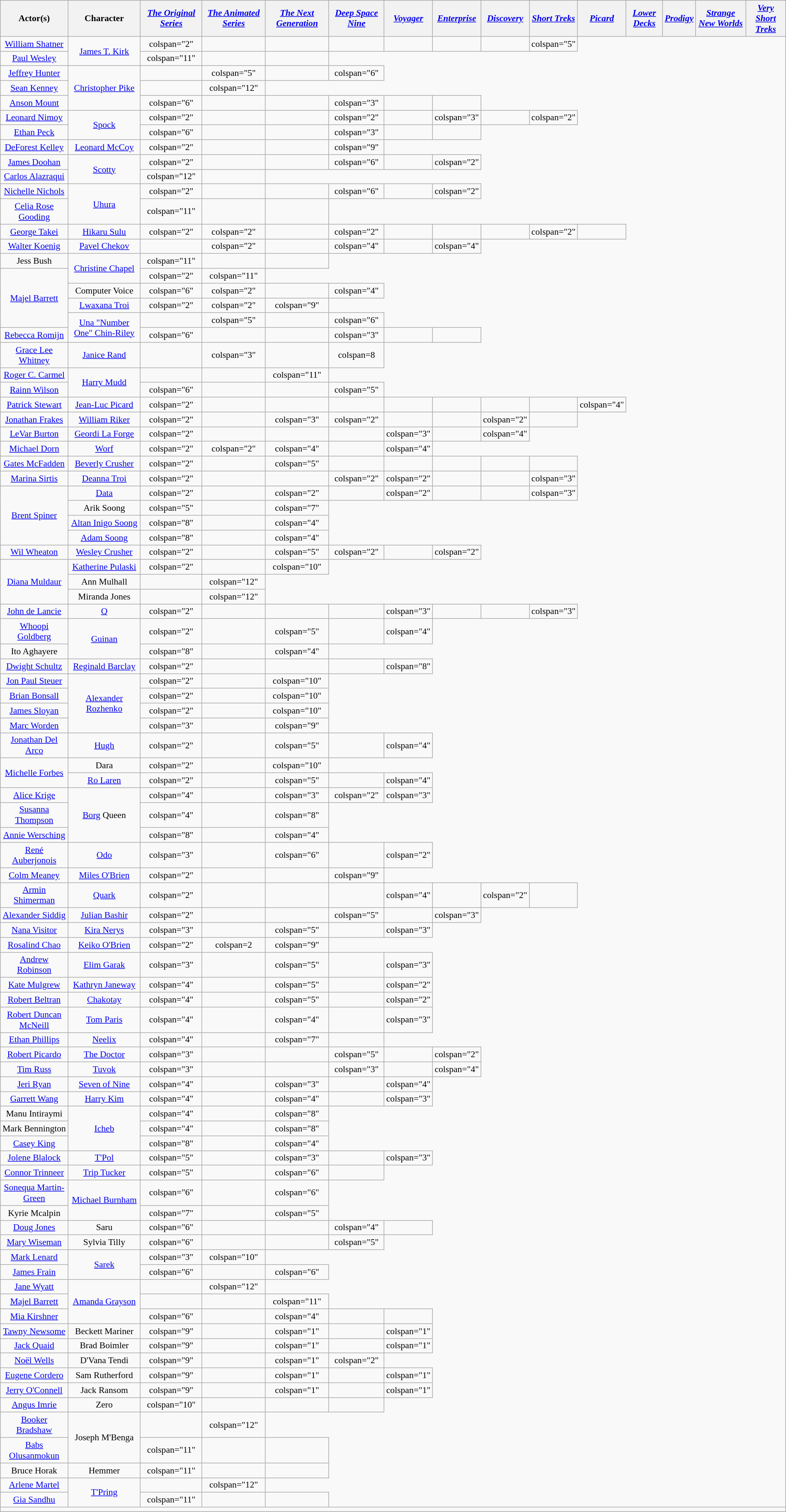<table class="wikitable sticky-header" style="font-size: 90%; text-align: center; min-width: 100%">
<tr>
<th>Actor(s)</th>
<th>Character</th>
<th><em><a href='#'>The Original Series</a></em></th>
<th><em><a href='#'>The Animated Series</a></em></th>
<th><em><a href='#'>The Next Generation</a></em></th>
<th><em><a href='#'>Deep Space Nine</a></em></th>
<th><em><a href='#'>Voyager</a></em></th>
<th><em><a href='#'>Enterprise</a></em></th>
<th><em><a href='#'>Discovery</a></em></th>
<th><a href='#'><em>Short Treks</em></a></th>
<th><em><a href='#'>Picard</a></em></th>
<th><em><a href='#'>Lower Decks</a></em></th>
<th><em><a href='#'>Prodigy</a></em></th>
<th><em><a href='#'>Strange New Worlds</a></em></th>
<th><a href='#'><em>Very Short Treks</em></a></th>
</tr>
<tr>
<td><a href='#'>William Shatner</a></td>
<td rowspan="2"><a href='#'>James T. Kirk</a></td>
<td>colspan="2" </td>
<td></td>
<td></td>
<td></td>
<td></td>
<td></td>
<td></td>
<td>colspan="5" </td>
</tr>
<tr>
<td><a href='#'>Paul Wesley</a></td>
<td>colspan="11" </td>
<td></td>
<td></td>
</tr>
<tr>
<td><a href='#'>Jeffrey Hunter</a></td>
<td rowspan="3"><a href='#'>Christopher Pike</a></td>
<td></td>
<td>colspan="5" </td>
<td></td>
<td>colspan="6" </td>
</tr>
<tr>
<td><a href='#'>Sean Kenney</a></td>
<td></td>
<td>colspan="12" </td>
</tr>
<tr>
<td><a href='#'>Anson Mount</a></td>
<td>colspan="6" </td>
<td></td>
<td></td>
<td>colspan="3" </td>
<td></td>
<td></td>
</tr>
<tr>
<td><a href='#'>Leonard Nimoy</a></td>
<td rowspan="2"><a href='#'>Spock</a></td>
<td>colspan="2" </td>
<td></td>
<td></td>
<td>colspan="2" </td>
<td></td>
<td>colspan="3" </td>
<td></td>
<td>colspan="2" </td>
</tr>
<tr>
<td><a href='#'>Ethan Peck</a></td>
<td>colspan="6" </td>
<td></td>
<td></td>
<td>colspan="3" </td>
<td></td>
<td></td>
</tr>
<tr>
<td><a href='#'>DeForest Kelley</a></td>
<td><a href='#'>Leonard McCoy</a></td>
<td>colspan="2" </td>
<td></td>
<td></td>
<td>colspan="9" </td>
</tr>
<tr>
<td><a href='#'>James Doohan</a></td>
<td rowspan="2"><a href='#'>Scotty</a></td>
<td>colspan="2" </td>
<td></td>
<td></td>
<td>colspan="6" </td>
<td></td>
<td>colspan="2" </td>
</tr>
<tr>
<td><a href='#'>Carlos Alazraqui</a></td>
<td>colspan="12" </td>
<td></td>
</tr>
<tr>
<td><a href='#'>Nichelle Nichols</a></td>
<td rowspan="2"><a href='#'>Uhura</a></td>
<td>colspan="2" </td>
<td></td>
<td></td>
<td>colspan="6" </td>
<td></td>
<td>colspan="2" </td>
</tr>
<tr>
<td><a href='#'>Celia Rose Gooding</a></td>
<td>colspan="11" </td>
<td></td>
<td></td>
</tr>
<tr>
<td><a href='#'>George Takei</a></td>
<td><a href='#'>Hikaru Sulu</a></td>
<td>colspan="2" </td>
<td>colspan="2" </td>
<td></td>
<td>colspan="2" </td>
<td></td>
<td></td>
<td></td>
<td>colspan="2" </td>
<td></td>
</tr>
<tr>
<td><a href='#'>Walter Koenig</a></td>
<td><a href='#'>Pavel Chekov</a></td>
<td></td>
<td>colspan="2" </td>
<td></td>
<td>colspan="4" </td>
<td></td>
<td>colspan="4" </td>
</tr>
<tr>
<td>Jess Bush</td>
<td rowspan="2"><a href='#'>Christine Chapel</a></td>
<td>colspan="11" </td>
<td></td>
<td></td>
</tr>
<tr>
<td rowspan="4"><a href='#'>Majel Barrett</a></td>
<td>colspan="2" </td>
<td>colspan="11" </td>
</tr>
<tr>
<td>Computer Voice</td>
<td>colspan="6" </td>
<td>colspan="2" </td>
<td></td>
<td>colspan="4" </td>
</tr>
<tr>
<td><a href='#'>Lwaxana Troi</a></td>
<td>colspan="2" </td>
<td>colspan="2" </td>
<td>colspan="9" </td>
</tr>
<tr>
<td rowspan="2"><a href='#'>Una "Number One" Chin-Riley</a></td>
<td></td>
<td>colspan="5" </td>
<td></td>
<td>colspan="6" </td>
</tr>
<tr>
<td><a href='#'>Rebecca Romijn</a></td>
<td>colspan="6" </td>
<td></td>
<td></td>
<td>colspan="3" </td>
<td></td>
<td></td>
</tr>
<tr>
<td><a href='#'>Grace Lee Whitney</a></td>
<td><a href='#'>Janice Rand</a></td>
<td></td>
<td>colspan="3" </td>
<td></td>
<td>colspan=8 </td>
</tr>
<tr>
<td><a href='#'>Roger C. Carmel</a></td>
<td rowspan="2"><a href='#'>Harry Mudd</a></td>
<td></td>
<td></td>
<td>colspan="11" </td>
</tr>
<tr>
<td><a href='#'>Rainn Wilson</a></td>
<td>colspan="6" </td>
<td></td>
<td></td>
<td>colspan="5" </td>
</tr>
<tr>
<td><a href='#'>Patrick Stewart</a></td>
<td><a href='#'>Jean-Luc Picard</a></td>
<td>colspan="2" </td>
<td></td>
<td></td>
<td></td>
<td></td>
<td></td>
<td></td>
<td></td>
<td>colspan="4" </td>
</tr>
<tr>
<td><a href='#'>Jonathan Frakes</a></td>
<td><a href='#'>William Riker</a></td>
<td>colspan="2" </td>
<td></td>
<td>colspan="3" </td>
<td>colspan="2" </td>
<td></td>
<td></td>
<td>colspan="2" </td>
<td></td>
</tr>
<tr>
<td><a href='#'>LeVar Burton</a></td>
<td><a href='#'>Geordi La Forge</a></td>
<td>colspan="2" </td>
<td></td>
<td></td>
<td></td>
<td>colspan="3" </td>
<td></td>
<td>colspan="4" </td>
</tr>
<tr>
<td><a href='#'>Michael Dorn</a></td>
<td><a href='#'>Worf</a></td>
<td>colspan="2" </td>
<td>colspan="2" </td>
<td>colspan="4" </td>
<td></td>
<td>colspan="4" </td>
</tr>
<tr>
<td><a href='#'>Gates McFadden</a></td>
<td><a href='#'>Beverly Crusher</a></td>
<td>colspan="2" </td>
<td></td>
<td>colspan="5" </td>
<td></td>
<td></td>
<td></td>
<td></td>
<td></td>
</tr>
<tr>
<td><a href='#'>Marina Sirtis</a></td>
<td><a href='#'>Deanna Troi</a></td>
<td>colspan="2" </td>
<td></td>
<td></td>
<td>colspan="2" </td>
<td>colspan="2" </td>
<td></td>
<td></td>
<td>colspan="3" </td>
</tr>
<tr>
<td rowspan="4"><a href='#'>Brent Spiner</a></td>
<td><a href='#'>Data</a></td>
<td>colspan="2" </td>
<td></td>
<td>colspan="2" </td>
<td></td>
<td>colspan="2" </td>
<td></td>
<td></td>
<td>colspan="3" </td>
</tr>
<tr>
<td>Arik Soong</td>
<td>colspan="5" </td>
<td></td>
<td>colspan="7" </td>
</tr>
<tr>
<td><a href='#'>Altan Inigo Soong</a></td>
<td>colspan="8" </td>
<td></td>
<td>colspan="4" </td>
</tr>
<tr>
<td><a href='#'>Adam Soong</a></td>
<td>colspan="8" </td>
<td></td>
<td>colspan="4" </td>
</tr>
<tr>
<td><a href='#'>Wil Wheaton</a></td>
<td><a href='#'>Wesley Crusher</a></td>
<td>colspan="2" </td>
<td></td>
<td>colspan="5" </td>
<td>colspan="2" </td>
<td></td>
<td>colspan="2" </td>
</tr>
<tr>
<td rowspan="3"><a href='#'>Diana Muldaur</a></td>
<td><a href='#'>Katherine Pulaski</a></td>
<td>colspan="2" </td>
<td></td>
<td>colspan="10" </td>
</tr>
<tr>
<td>Ann Mulhall</td>
<td></td>
<td>colspan="12" </td>
</tr>
<tr>
<td>Miranda Jones</td>
<td></td>
<td>colspan="12" </td>
</tr>
<tr>
<td><a href='#'>John de Lancie</a></td>
<td><a href='#'>Q</a></td>
<td>colspan="2" </td>
<td></td>
<td></td>
<td></td>
<td>colspan="3" </td>
<td></td>
<td></td>
<td>colspan="3" </td>
</tr>
<tr>
<td><a href='#'>Whoopi Goldberg</a></td>
<td rowspan="2"><a href='#'>Guinan</a></td>
<td>colspan="2" </td>
<td></td>
<td>colspan="5" </td>
<td></td>
<td>colspan="4" </td>
</tr>
<tr>
<td>Ito Aghayere</td>
<td>colspan="8" </td>
<td></td>
<td>colspan="4" </td>
</tr>
<tr>
<td><a href='#'>Dwight Schultz</a></td>
<td><a href='#'>Reginald Barclay</a></td>
<td>colspan="2" </td>
<td></td>
<td></td>
<td></td>
<td>colspan="8" </td>
</tr>
<tr>
<td><a href='#'>Jon Paul Steuer</a></td>
<td rowspan="4"><a href='#'>Alexander Rozhenko</a></td>
<td>colspan="2" </td>
<td></td>
<td>colspan="10" </td>
</tr>
<tr>
<td><a href='#'>Brian Bonsall</a></td>
<td>colspan="2" </td>
<td></td>
<td>colspan="10" </td>
</tr>
<tr>
<td><a href='#'>James Sloyan</a></td>
<td>colspan="2" </td>
<td></td>
<td>colspan="10" </td>
</tr>
<tr>
<td><a href='#'>Marc Worden</a></td>
<td>colspan="3" </td>
<td></td>
<td>colspan="9" </td>
</tr>
<tr>
<td><a href='#'>Jonathan Del Arco</a></td>
<td><a href='#'>Hugh</a></td>
<td>colspan="2" </td>
<td></td>
<td>colspan="5" </td>
<td></td>
<td>colspan="4" </td>
</tr>
<tr>
<td rowspan="2"><a href='#'>Michelle Forbes</a></td>
<td>Dara</td>
<td>colspan="2" </td>
<td></td>
<td>colspan="10" </td>
</tr>
<tr>
<td><a href='#'>Ro Laren</a></td>
<td>colspan="2" </td>
<td></td>
<td>colspan="5" </td>
<td></td>
<td>colspan="4" </td>
</tr>
<tr>
<td><a href='#'>Alice Krige</a></td>
<td rowspan="3"><a href='#'>Borg</a> Queen</td>
<td>colspan="4" </td>
<td></td>
<td>colspan="3" </td>
<td>colspan="2" </td>
<td>colspan="3" </td>
</tr>
<tr>
<td><a href='#'>Susanna Thompson</a></td>
<td>colspan="4" </td>
<td></td>
<td>colspan="8" </td>
</tr>
<tr>
<td><a href='#'>Annie Wersching</a></td>
<td>colspan="8" </td>
<td></td>
<td>colspan="4" </td>
</tr>
<tr>
<td><a href='#'>René Auberjonois</a></td>
<td><a href='#'>Odo</a></td>
<td>colspan="3" </td>
<td></td>
<td>colspan="6" </td>
<td></td>
<td>colspan="2" </td>
</tr>
<tr>
<td><a href='#'>Colm Meaney</a></td>
<td><a href='#'>Miles O'Brien</a></td>
<td>colspan="2" </td>
<td></td>
<td></td>
<td>colspan="9" </td>
</tr>
<tr>
<td><a href='#'>Armin Shimerman</a></td>
<td><a href='#'>Quark</a></td>
<td>colspan="2" </td>
<td></td>
<td></td>
<td></td>
<td>colspan="4" </td>
<td></td>
<td>colspan="2" </td>
<td></td>
</tr>
<tr>
<td><a href='#'>Alexander Siddig</a></td>
<td><a href='#'>Julian Bashir</a></td>
<td>colspan="2" </td>
<td></td>
<td></td>
<td>colspan="5" </td>
<td></td>
<td>colspan="3" </td>
</tr>
<tr>
<td><a href='#'>Nana Visitor</a></td>
<td><a href='#'>Kira Nerys</a></td>
<td>colspan="3" </td>
<td></td>
<td>colspan="5" </td>
<td></td>
<td>colspan="3" </td>
</tr>
<tr>
<td><a href='#'>Rosalind Chao</a></td>
<td><a href='#'>Keiko O'Brien</a></td>
<td>colspan="2" </td>
<td>colspan=2 </td>
<td>colspan="9" </td>
</tr>
<tr>
<td><a href='#'>Andrew Robinson</a></td>
<td><a href='#'>Elim Garak</a></td>
<td>colspan="3" </td>
<td></td>
<td>colspan="5" </td>
<td></td>
<td>colspan="3" </td>
</tr>
<tr>
<td><a href='#'>Kate Mulgrew</a></td>
<td><a href='#'>Kathryn Janeway</a></td>
<td>colspan="4" </td>
<td></td>
<td>colspan="5" </td>
<td></td>
<td>colspan="2" </td>
</tr>
<tr>
<td><a href='#'>Robert Beltran</a></td>
<td><a href='#'>Chakotay</a></td>
<td>colspan="4" </td>
<td></td>
<td>colspan="5" </td>
<td></td>
<td>colspan="2" </td>
</tr>
<tr>
<td><a href='#'>Robert Duncan McNeill</a></td>
<td><a href='#'>Tom Paris</a></td>
<td>colspan="4" </td>
<td></td>
<td>colspan="4" </td>
<td></td>
<td>colspan="3" </td>
</tr>
<tr>
<td><a href='#'>Ethan Phillips</a></td>
<td><a href='#'>Neelix</a></td>
<td>colspan="4" </td>
<td></td>
<td>colspan="7" </td>
<td></td>
</tr>
<tr>
<td><a href='#'>Robert Picardo</a></td>
<td><a href='#'>The Doctor</a></td>
<td>colspan="3" </td>
<td></td>
<td></td>
<td>colspan="5" </td>
<td></td>
<td>colspan="2" </td>
</tr>
<tr>
<td><a href='#'>Tim Russ</a></td>
<td><a href='#'>Tuvok</a></td>
<td>colspan="3" </td>
<td></td>
<td></td>
<td>colspan="3" </td>
<td></td>
<td>colspan="4" </td>
</tr>
<tr>
<td><a href='#'>Jeri Ryan</a></td>
<td><a href='#'>Seven of Nine</a></td>
<td>colspan="4" </td>
<td></td>
<td>colspan="3" </td>
<td></td>
<td>colspan="4" </td>
</tr>
<tr>
<td><a href='#'>Garrett Wang</a></td>
<td><a href='#'>Harry Kim</a></td>
<td>colspan="4" </td>
<td></td>
<td>colspan="4" </td>
<td></td>
<td>colspan="3" </td>
</tr>
<tr>
<td>Manu Intiraymi</td>
<td rowspan="3"><a href='#'>Icheb</a></td>
<td>colspan="4" </td>
<td></td>
<td>colspan="8" </td>
</tr>
<tr>
<td>Mark Bennington</td>
<td>colspan="4" </td>
<td></td>
<td>colspan="8" </td>
</tr>
<tr>
<td><a href='#'>Casey King</a></td>
<td>colspan="8" </td>
<td></td>
<td>colspan="4" </td>
</tr>
<tr>
<td><a href='#'>Jolene Blalock</a></td>
<td><a href='#'>T'Pol</a></td>
<td>colspan="5" </td>
<td></td>
<td>colspan="3" </td>
<td></td>
<td>colspan="3" </td>
</tr>
<tr>
<td><a href='#'>Connor Trinneer</a></td>
<td><a href='#'>Trip Tucker</a></td>
<td>colspan="5" </td>
<td></td>
<td>colspan="6" </td>
<td></td>
</tr>
<tr>
<td><a href='#'>Sonequa Martin-Green</a></td>
<td rowspan="2"><a href='#'>Michael Burnham</a></td>
<td>colspan="6" </td>
<td></td>
<td>colspan="6" </td>
</tr>
<tr>
<td>Kyrie Mcalpin</td>
<td>colspan="7" </td>
<td></td>
<td>colspan="5" </td>
</tr>
<tr>
<td><a href='#'>Doug Jones</a></td>
<td>Saru</td>
<td>colspan="6" </td>
<td></td>
<td></td>
<td>colspan="4" </td>
<td></td>
</tr>
<tr>
<td><a href='#'>Mary Wiseman</a></td>
<td>Sylvia Tilly</td>
<td>colspan="6" </td>
<td></td>
<td></td>
<td>colspan="5" </td>
</tr>
<tr>
<td><a href='#'>Mark Lenard</a></td>
<td rowspan="2"><a href='#'>Sarek</a></td>
<td>colspan="3" </td>
<td>colspan="10" </td>
</tr>
<tr>
<td><a href='#'>James Frain</a></td>
<td>colspan="6" </td>
<td></td>
<td>colspan="6" </td>
</tr>
<tr>
<td><a href='#'>Jane Wyatt</a></td>
<td rowspan="3"><a href='#'>Amanda Grayson</a></td>
<td></td>
<td>colspan="12" </td>
</tr>
<tr>
<td><a href='#'>Majel Barrett</a></td>
<td></td>
<td></td>
<td>colspan="11" </td>
</tr>
<tr>
<td><a href='#'>Mia Kirshner</a></td>
<td>colspan="6" </td>
<td></td>
<td>colspan="4" </td>
<td></td>
<td></td>
</tr>
<tr>
<td><a href='#'>Tawny Newsome</a></td>
<td>Beckett Mariner</td>
<td>colspan="9" </td>
<td></td>
<td>colspan="1" </td>
<td></td>
<td>colspan="1" </td>
</tr>
<tr>
<td><a href='#'>Jack Quaid</a></td>
<td>Brad Boimler</td>
<td>colspan="9" </td>
<td></td>
<td>colspan="1" </td>
<td></td>
<td>colspan="1" </td>
</tr>
<tr>
<td><a href='#'>Noël Wells</a></td>
<td>D'Vana Tendi</td>
<td>colspan="9" </td>
<td></td>
<td>colspan="1" </td>
<td>colspan="2" </td>
</tr>
<tr>
<td><a href='#'>Eugene Cordero</a></td>
<td>Sam Rutherford</td>
<td>colspan="9" </td>
<td></td>
<td>colspan="1" </td>
<td></td>
<td>colspan="1" </td>
</tr>
<tr>
<td><a href='#'>Jerry O'Connell</a></td>
<td>Jack Ransom</td>
<td>colspan="9" </td>
<td></td>
<td>colspan="1" </td>
<td></td>
<td>colspan="1" </td>
</tr>
<tr>
<td><a href='#'>Angus Imrie</a></td>
<td>Zero</td>
<td>colspan="10" </td>
<td></td>
<td></td>
<td></td>
</tr>
<tr>
<td><a href='#'>Booker Bradshaw</a></td>
<td rowspan="2">Joseph M'Benga</td>
<td></td>
<td>colspan="12" </td>
</tr>
<tr>
<td><a href='#'>Babs Olusanmokun</a></td>
<td>colspan="11" </td>
<td></td>
<td></td>
</tr>
<tr>
<td>Bruce Horak</td>
<td>Hemmer</td>
<td>colspan="11" </td>
<td></td>
<td></td>
</tr>
<tr>
<td><a href='#'>Arlene Martel</a></td>
<td rowspan="2"><a href='#'>T'Pring</a></td>
<td></td>
<td>colspan="12" </td>
</tr>
<tr>
<td><a href='#'>Gia Sandhu</a></td>
<td>colspan="11" </td>
<td></td>
<td></td>
</tr>
<tr>
<td colspan="15"></td>
</tr>
</table>
